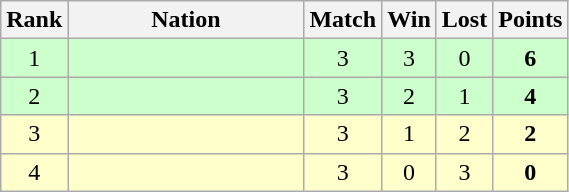<table class="wikitable" style="text-align: center;">
<tr>
<th width=20>Rank</th>
<th width=150>Nation</th>
<th width=20>Match</th>
<th width=20>Win</th>
<th width=20>Lost</th>
<th width=20>Points</th>
</tr>
<tr style="background:#cfc;">
<td>1</td>
<td style="text-align:left;"></td>
<td>3</td>
<td>3</td>
<td>0</td>
<td><strong>6</strong></td>
</tr>
<tr style="background:#cfc;">
<td>2</td>
<td style="text-align:left;"></td>
<td>3</td>
<td>2</td>
<td>1</td>
<td><strong>4</strong></td>
</tr>
<tr style="background:#ffc;">
<td>3</td>
<td style="text-align:left;"></td>
<td>3</td>
<td>1</td>
<td>2</td>
<td><strong>2</strong></td>
</tr>
<tr style="background:#ffc;">
<td>4</td>
<td style="text-align:left;"></td>
<td>3</td>
<td>0</td>
<td>3</td>
<td><strong>0</strong></td>
</tr>
</table>
